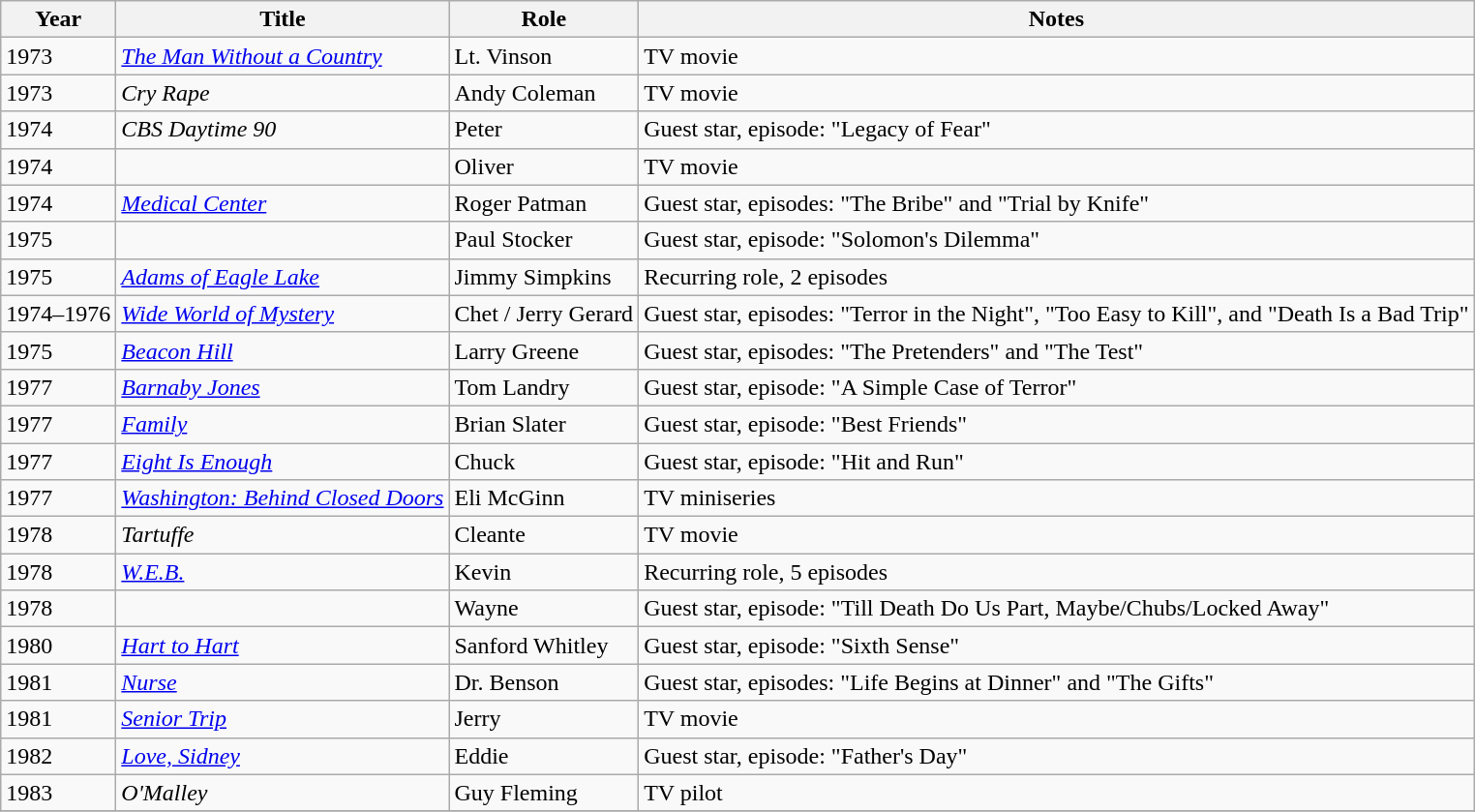<table class="wikitable sortable">
<tr>
<th>Year</th>
<th>Title</th>
<th>Role</th>
<th class="unsortable">Notes</th>
</tr>
<tr>
<td>1973</td>
<td><em><a href='#'>The Man Without a Country</a></em></td>
<td>Lt. Vinson</td>
<td>TV movie</td>
</tr>
<tr>
<td>1973</td>
<td><em>Cry Rape</em></td>
<td>Andy Coleman</td>
<td>TV movie</td>
</tr>
<tr>
<td>1974</td>
<td><em>CBS Daytime 90</em></td>
<td>Peter</td>
<td>Guest star, episode: "Legacy of Fear"</td>
</tr>
<tr>
<td>1974</td>
<td><em></em></td>
<td>Oliver</td>
<td>TV movie</td>
</tr>
<tr>
<td>1974</td>
<td><em><a href='#'>Medical Center</a></em></td>
<td>Roger Patman</td>
<td>Guest star, episodes: "The Bribe" and "Trial by Knife"</td>
</tr>
<tr>
<td>1975</td>
<td><em></em></td>
<td>Paul Stocker</td>
<td>Guest star, episode: "Solomon's Dilemma"</td>
</tr>
<tr>
<td>1975</td>
<td><em><a href='#'>Adams of Eagle Lake</a></em></td>
<td>Jimmy Simpkins</td>
<td>Recurring role, 2 episodes</td>
</tr>
<tr>
<td>1974–1976</td>
<td><em><a href='#'>Wide World of Mystery</a></em></td>
<td>Chet / Jerry Gerard</td>
<td>Guest star, episodes: "Terror in the Night", "Too Easy to Kill", and "Death Is a Bad Trip"</td>
</tr>
<tr>
<td>1975</td>
<td><em><a href='#'>Beacon Hill</a></em></td>
<td>Larry Greene</td>
<td>Guest star, episodes: "The Pretenders" and "The Test"</td>
</tr>
<tr>
<td>1977</td>
<td><em><a href='#'>Barnaby Jones</a></em></td>
<td>Tom Landry</td>
<td>Guest star, episode: "A Simple Case of Terror"</td>
</tr>
<tr>
<td>1977</td>
<td><em><a href='#'>Family</a></em></td>
<td>Brian Slater</td>
<td>Guest star, episode: "Best Friends"</td>
</tr>
<tr>
<td>1977</td>
<td><em><a href='#'>Eight Is Enough</a></em></td>
<td>Chuck</td>
<td>Guest star, episode: "Hit and Run"</td>
</tr>
<tr>
<td>1977</td>
<td><em><a href='#'>Washington: Behind Closed Doors</a></em></td>
<td>Eli McGinn</td>
<td>TV miniseries</td>
</tr>
<tr>
<td>1978</td>
<td><em>Tartuffe</em></td>
<td>Cleante</td>
<td>TV movie</td>
</tr>
<tr>
<td>1978</td>
<td><em><a href='#'>W.E.B.</a></em></td>
<td>Kevin</td>
<td>Recurring role, 5 episodes</td>
</tr>
<tr>
<td>1978</td>
<td><em></em></td>
<td>Wayne</td>
<td>Guest star, episode: "Till Death Do Us Part, Maybe/Chubs/Locked Away"</td>
</tr>
<tr>
<td>1980</td>
<td><em><a href='#'>Hart to Hart</a></em></td>
<td>Sanford Whitley</td>
<td>Guest star, episode: "Sixth Sense"</td>
</tr>
<tr>
<td>1981</td>
<td><em><a href='#'>Nurse</a></em></td>
<td>Dr. Benson</td>
<td>Guest star, episodes: "Life Begins at Dinner" and "The Gifts"</td>
</tr>
<tr>
<td>1981</td>
<td><em><a href='#'>Senior Trip</a></em></td>
<td>Jerry</td>
<td>TV movie</td>
</tr>
<tr>
<td>1982</td>
<td><em><a href='#'>Love, Sidney</a></em></td>
<td>Eddie</td>
<td>Guest star, episode: "Father's Day"</td>
</tr>
<tr>
<td>1983</td>
<td><em>O'Malley</em></td>
<td>Guy Fleming</td>
<td>TV pilot</td>
</tr>
<tr>
</tr>
</table>
